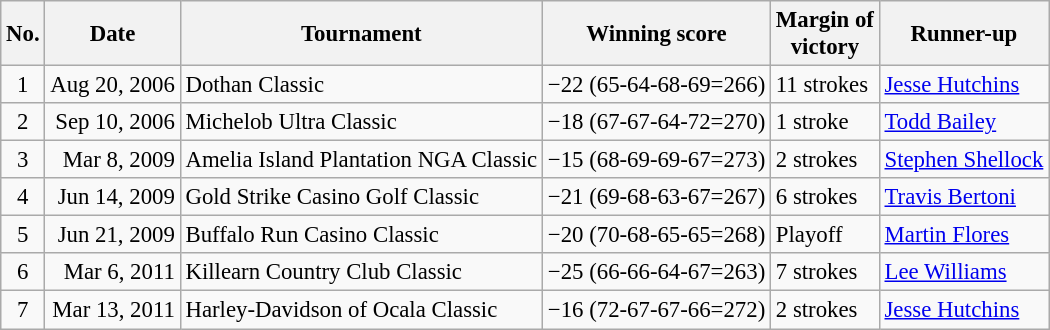<table class="wikitable" style="font-size:95%;">
<tr>
<th>No.</th>
<th>Date</th>
<th>Tournament</th>
<th>Winning score</th>
<th>Margin of<br>victory</th>
<th>Runner-up</th>
</tr>
<tr>
<td align=center>1</td>
<td align=right>Aug 20, 2006</td>
<td>Dothan Classic</td>
<td>−22 (65-64-68-69=266)</td>
<td>11 strokes</td>
<td> <a href='#'>Jesse Hutchins</a></td>
</tr>
<tr>
<td align=center>2</td>
<td align=right>Sep 10, 2006</td>
<td>Michelob Ultra Classic</td>
<td>−18 (67-67-64-72=270)</td>
<td>1 stroke</td>
<td> <a href='#'>Todd Bailey</a></td>
</tr>
<tr>
<td align=center>3</td>
<td align=right>Mar 8, 2009</td>
<td>Amelia Island Plantation NGA Classic</td>
<td>−15 (68-69-69-67=273)</td>
<td>2 strokes</td>
<td> <a href='#'>Stephen Shellock</a></td>
</tr>
<tr>
<td align=center>4</td>
<td align=right>Jun 14, 2009</td>
<td>Gold Strike Casino Golf Classic</td>
<td>−21 (69-68-63-67=267)</td>
<td>6 strokes</td>
<td> <a href='#'>Travis Bertoni</a></td>
</tr>
<tr>
<td align=center>5</td>
<td align=right>Jun 21, 2009</td>
<td>Buffalo Run Casino Classic</td>
<td>−20 (70-68-65-65=268)</td>
<td>Playoff</td>
<td> <a href='#'>Martin Flores</a></td>
</tr>
<tr>
<td align=center>6</td>
<td align=right>Mar 6, 2011</td>
<td>Killearn Country Club Classic</td>
<td>−25 (66-66-64-67=263)</td>
<td>7 strokes</td>
<td> <a href='#'>Lee Williams</a></td>
</tr>
<tr>
<td align=center>7</td>
<td align=right>Mar 13, 2011</td>
<td>Harley-Davidson of Ocala Classic</td>
<td>−16 (72-67-67-66=272)</td>
<td>2 strokes</td>
<td> <a href='#'>Jesse Hutchins</a></td>
</tr>
</table>
